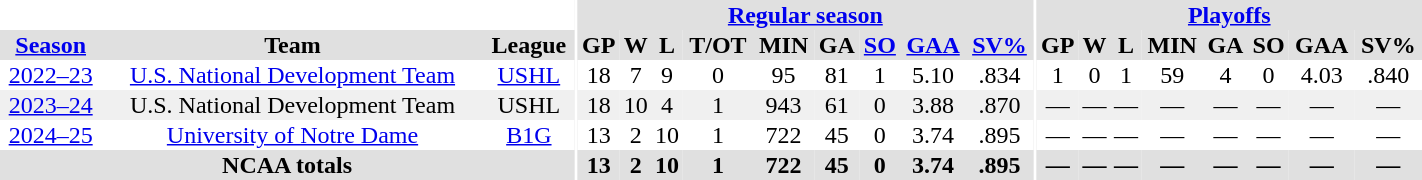<table border="0" cellpadding="1" cellspacing="0" ID="Table3" style="text-align:center; width:75%;">
<tr style="background:#e0e0e0;">
<th colspan="3" style="background:#fff;"></th>
<th rowspan="99" style="background:#fff;"></th>
<th colspan="9" style="background:#e0e0e0;"><a href='#'>Regular season</a></th>
<th rowspan="99" style="background:#fff;"></th>
<th colspan="8" style="background:#e0e0e0;"><a href='#'>Playoffs</a></th>
</tr>
<tr bgcolor="#e0e0e0">
<th><a href='#'>Season</a></th>
<th>Team</th>
<th>League</th>
<th>GP</th>
<th>W</th>
<th>L</th>
<th>T/OT</th>
<th>MIN</th>
<th>GA</th>
<th><a href='#'>SO</a></th>
<th><a href='#'>GAA</a></th>
<th><a href='#'>SV%</a></th>
<th>GP</th>
<th>W</th>
<th>L</th>
<th>MIN</th>
<th>GA</th>
<th>SO</th>
<th>GAA</th>
<th>SV%</th>
</tr>
<tr>
<td><a href='#'>2022–23</a></td>
<td><a href='#'>U.S. National Development Team</a></td>
<td><a href='#'>USHL</a></td>
<td>18</td>
<td>7</td>
<td>9</td>
<td>0</td>
<td>95</td>
<td>81</td>
<td>1</td>
<td>5.10</td>
<td>.834</td>
<td>1</td>
<td>0</td>
<td>1</td>
<td>59</td>
<td>4</td>
<td>0</td>
<td>4.03</td>
<td>.840</td>
</tr>
<tr bgcolor= "f0f0f0">
<td><a href='#'>2023–24</a></td>
<td>U.S. National Development Team</td>
<td>USHL</td>
<td>18</td>
<td>10</td>
<td>4</td>
<td>1</td>
<td>943</td>
<td>61</td>
<td>0</td>
<td>3.88</td>
<td>.870</td>
<td>—</td>
<td>—</td>
<td>—</td>
<td>—</td>
<td>—</td>
<td>—</td>
<td>—</td>
<td>—</td>
</tr>
<tr>
<td><a href='#'>2024–25</a></td>
<td><a href='#'>University of Notre Dame</a></td>
<td><a href='#'>B1G</a></td>
<td>13</td>
<td>2</td>
<td>10</td>
<td>1</td>
<td>722</td>
<td>45</td>
<td>0</td>
<td>3.74</td>
<td>.895</td>
<td>—</td>
<td>—</td>
<td>—</td>
<td>—</td>
<td>—</td>
<td>—</td>
<td>—</td>
<td>—</td>
</tr>
<tr bgcolor="#e0e0e0">
<th colspan="3">NCAA totals</th>
<th>13</th>
<th>2</th>
<th>10</th>
<th>1</th>
<th>722</th>
<th>45</th>
<th>0</th>
<th>3.74</th>
<th>.895</th>
<th>—</th>
<th>—</th>
<th>—</th>
<th>—</th>
<th>—</th>
<th>—</th>
<th>—</th>
<th>—</th>
</tr>
</table>
